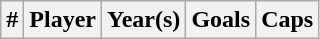<table class="wikitable sortable">
<tr>
<th width =>#</th>
<th width =>Player</th>
<th width =>Year(s)</th>
<th width =>Goals</th>
<th width =>Caps<br></th>
</tr>
</table>
